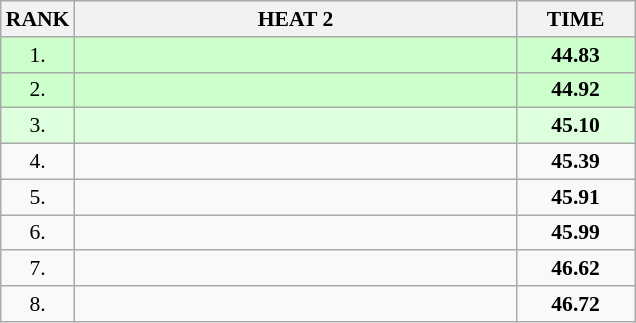<table class="wikitable" style="border-collapse: collapse; font-size: 90%;">
<tr>
<th>RANK</th>
<th style="width: 20em">HEAT 2</th>
<th style="width: 5em">TIME</th>
</tr>
<tr style="background:#ccffcc;">
<td align="center">1.</td>
<td></td>
<td align="center"><strong>44.83</strong></td>
</tr>
<tr style="background:#ccffcc;">
<td align="center">2.</td>
<td></td>
<td align="center"><strong>44.92</strong></td>
</tr>
<tr style="background:#ddffdd;">
<td align="center">3.</td>
<td></td>
<td align="center"><strong>45.10</strong></td>
</tr>
<tr>
<td align="center">4.</td>
<td></td>
<td align="center"><strong>45.39</strong></td>
</tr>
<tr>
<td align="center">5.</td>
<td></td>
<td align="center"><strong>45.91</strong></td>
</tr>
<tr>
<td align="center">6.</td>
<td></td>
<td align="center"><strong>45.99</strong></td>
</tr>
<tr>
<td align="center">7.</td>
<td></td>
<td align="center"><strong>46.62</strong></td>
</tr>
<tr>
<td align="center">8.</td>
<td></td>
<td align="center"><strong>46.72</strong></td>
</tr>
</table>
